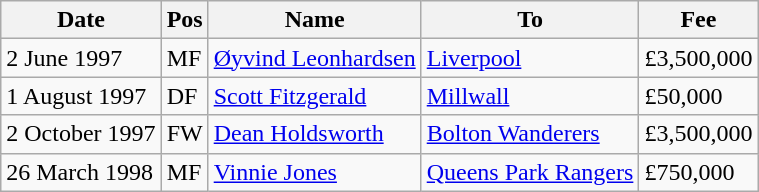<table class="wikitable">
<tr>
<th>Date</th>
<th>Pos</th>
<th>Name</th>
<th>To</th>
<th>Fee</th>
</tr>
<tr>
<td>2 June 1997</td>
<td>MF</td>
<td><a href='#'>Øyvind Leonhardsen</a></td>
<td><a href='#'>Liverpool</a></td>
<td>£3,500,000</td>
</tr>
<tr>
<td>1 August 1997</td>
<td>DF</td>
<td><a href='#'>Scott Fitzgerald</a></td>
<td><a href='#'>Millwall</a></td>
<td>£50,000</td>
</tr>
<tr>
<td>2 October 1997</td>
<td>FW</td>
<td><a href='#'>Dean Holdsworth</a></td>
<td><a href='#'>Bolton Wanderers</a></td>
<td>£3,500,000</td>
</tr>
<tr>
<td>26 March 1998</td>
<td>MF</td>
<td><a href='#'>Vinnie Jones</a></td>
<td><a href='#'>Queens Park Rangers</a></td>
<td>£750,000</td>
</tr>
</table>
